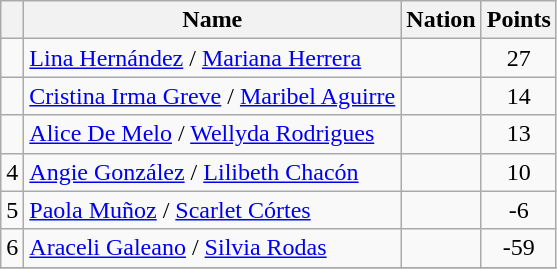<table class="wikitable" style="text-align:center">
<tr>
<th></th>
<th>Name</th>
<th>Nation</th>
<th>Points</th>
</tr>
<tr>
<td></td>
<td align=left><a href='#'>Lina Hernández</a> / <a href='#'>Mariana Herrera</a></td>
<td align=left></td>
<td>27</td>
</tr>
<tr>
<td></td>
<td align=left><a href='#'>Cristina Irma Greve</a> / <a href='#'>Maribel Aguirre</a></td>
<td align=left></td>
<td>14</td>
</tr>
<tr>
<td></td>
<td align=left><a href='#'>Alice De Melo</a> / <a href='#'>Wellyda Rodrigues</a></td>
<td align=left></td>
<td>13</td>
</tr>
<tr>
<td>4</td>
<td align=left><a href='#'>Angie González</a> / <a href='#'>Lilibeth Chacón</a></td>
<td align=left></td>
<td>10</td>
</tr>
<tr>
<td>5</td>
<td align=left><a href='#'>Paola Muñoz</a> / <a href='#'>Scarlet Córtes</a></td>
<td align=left></td>
<td>-6</td>
</tr>
<tr>
<td>6</td>
<td align=left><a href='#'>Araceli Galeano</a> / <a href='#'>Silvia Rodas</a></td>
<td align=left></td>
<td>-59</td>
</tr>
<tr>
</tr>
</table>
